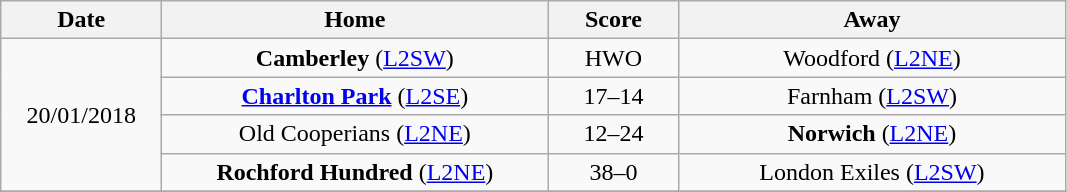<table class="wikitable" style="text-align: center">
<tr>
<th width=100>Date</th>
<th width=250>Home</th>
<th width=80>Score</th>
<th width=250>Away</th>
</tr>
<tr>
<td rowspan=4>20/01/2018</td>
<td><strong>Camberley</strong> (<a href='#'>L2SW</a>)</td>
<td>HWO</td>
<td>Woodford (<a href='#'>L2NE</a>)</td>
</tr>
<tr>
<td><strong><a href='#'>Charlton Park</a></strong> (<a href='#'>L2SE</a>)</td>
<td>17–14</td>
<td>Farnham (<a href='#'>L2SW</a>)</td>
</tr>
<tr>
<td>Old Cooperians (<a href='#'>L2NE</a>)</td>
<td>12–24</td>
<td><strong>Norwich</strong> (<a href='#'>L2NE</a>)</td>
</tr>
<tr>
<td><strong>Rochford Hundred</strong> (<a href='#'>L2NE</a>)</td>
<td>38–0</td>
<td>London Exiles (<a href='#'>L2SW</a>)</td>
</tr>
<tr>
</tr>
</table>
